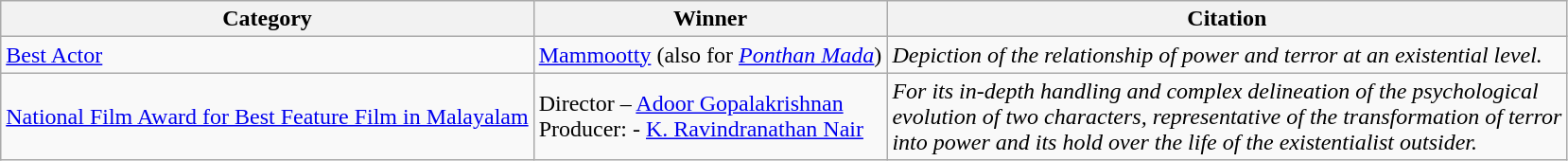<table class="wikitable">
<tr>
<th>Category</th>
<th>Winner</th>
<th>Citation</th>
</tr>
<tr>
<td><a href='#'>Best Actor</a></td>
<td><a href='#'>Mammootty</a> (also for <em><a href='#'>Ponthan Mada</a></em>)</td>
<td><em>Depiction of the relationship of power and terror at an existential level.</em></td>
</tr>
<tr>
<td><a href='#'>National Film Award for Best Feature Film in Malayalam</a></td>
<td>Director – <a href='#'>Adoor Gopalakrishnan</a><br>Producer:    -    <a href='#'>K. Ravindranathan Nair</a></td>
<td><em>For its in-depth handling and complex delineation of the psychological</em><br><em>evolution of two characters, representative of the transformation of terror</em><br><em>into power and its hold over the life of the existentialist outsider.</em></td>
</tr>
</table>
